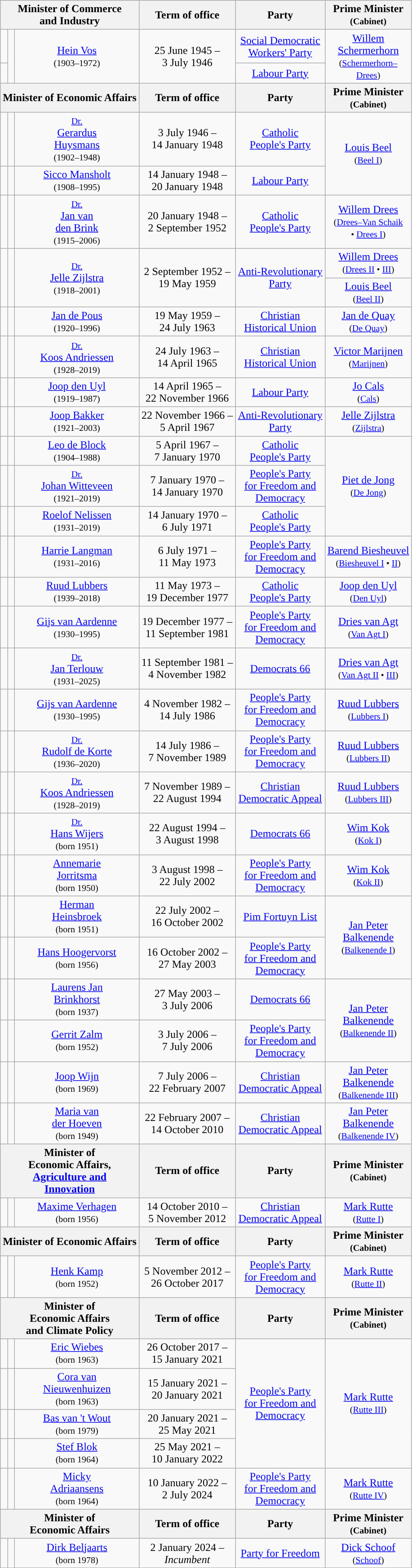<table class="wikitable" style="text-align:center">
<tr>
<th colspan=3>Minister of Commerce <br> and Industry</th>
<th>Term of office</th>
<th>Party</th>
<th>Prime Minister <br> <small>(Cabinet)</small></th>
</tr>
<tr>
<td style="background:"></td>
<td rowspan=2></td>
<td rowspan=2><a href='#'>Hein Vos</a> <br> <small>(1903–1972)</small></td>
<td rowspan=2>25 June 1945 – <br> 3 July 1946</td>
<td><a href='#'>Social Democratic <br> Workers' Party</a></td>
<td rowspan=2><a href='#'>Willem <br> Schermerhorn</a> <br> <small>(<a href='#'>Schermerhorn–<br>Drees</a>)</small> </td>
</tr>
<tr>
<td style="background:"></td>
<td><a href='#'>Labour Party</a></td>
</tr>
<tr>
<th colspan=3>Minister of Economic Affairs</th>
<th>Term of office</th>
<th>Party</th>
<th>Prime Minister <br> <small>(Cabinet)</small></th>
</tr>
<tr>
<td style="background:"></td>
<td></td>
<td><small><a href='#'>Dr.</a></small> <br> <a href='#'>Gerardus <br> Huysmans</a> <br> <small>(1902–1948)</small></td>
<td>3 July 1946 – <br> 14 January 1948 <br> </td>
<td><a href='#'>Catholic <br> People's Party</a></td>
<td rowspan=3><a href='#'>Louis Beel</a> <br> <small>(<a href='#'>Beel I</a>)</small> <br></td>
</tr>
<tr>
<td style="background:"></td>
<td></td>
<td><a href='#'>Sicco Mansholt</a> <br> <small>(1908–1995)</small></td>
<td>14 January 1948 – <br> 20 January 1948 <br>  </td>
<td><a href='#'>Labour Party</a></td>
</tr>
<tr>
<td rowspan=2 style="background:"></td>
<td rowspan=2></td>
<td rowspan=2><small><a href='#'>Dr.</a></small> <br> <a href='#'>Jan van <br> den Brink</a> <br> <small>(1915–2006)</small></td>
<td rowspan=2>20 January 1948 – <br> 2 September 1952</td>
<td rowspan=2><a href='#'>Catholic <br> People's Party</a></td>
</tr>
<tr>
<td><a href='#'>Willem Drees</a> <br> <small>(<a href='#'>Drees–Van Schaik</a> <br> • <a href='#'>Drees I</a>)</small> <br></td>
</tr>
<tr>
<td rowspan=2 style="background:"></td>
<td rowspan=2></td>
<td rowspan=2><small><a href='#'>Dr.</a></small> <br> <a href='#'>Jelle Zijlstra</a> <br> <small>(1918–2001)</small></td>
<td rowspan=2>2 September 1952 – <br> 19 May 1959 <br> </td>
<td rowspan=2><a href='#'>Anti-Revolutionary <br> Party</a></td>
<td><a href='#'>Willem Drees</a> <br> <small>(<a href='#'>Drees II</a> • <a href='#'>III</a>)</small> <br></td>
</tr>
<tr>
<td><a href='#'>Louis Beel</a> <br> <small>(<a href='#'>Beel II</a>)</small> <br></td>
</tr>
<tr>
<td style="background:"></td>
<td></td>
<td><a href='#'>Jan de Pous</a> <br> <small>(1920–1996)</small></td>
<td>19 May 1959 – <br> 24 July 1963</td>
<td><a href='#'>Christian <br> Historical Union</a></td>
<td><a href='#'>Jan de Quay</a> <br> <small>(<a href='#'>De Quay</a>)</small> <br></td>
</tr>
<tr>
<td style="background:"></td>
<td></td>
<td><small><a href='#'>Dr.</a></small> <br> <a href='#'>Koos Andriessen</a> <br> <small>(1928–2019)</small></td>
<td>24 July 1963 – <br> 14 April 1965</td>
<td><a href='#'>Christian <br> Historical Union</a></td>
<td><a href='#'>Victor Marijnen</a> <br> <small>(<a href='#'>Marijnen</a>)</small> <br></td>
</tr>
<tr>
<td style="background:"></td>
<td></td>
<td><a href='#'>Joop den Uyl</a> <br> <small>(1919–1987)</small></td>
<td>14 April 1965 – <br> 22 November 1966</td>
<td><a href='#'>Labour Party</a></td>
<td><a href='#'>Jo Cals</a> <br> <small>(<a href='#'>Cals</a>)</small> <br></td>
</tr>
<tr>
<td style="background:"></td>
<td></td>
<td><a href='#'>Joop Bakker</a> <br> <small>(1921–2003)</small></td>
<td>22 November 1966 – <br> 5 April 1967</td>
<td><a href='#'>Anti-Revolutionary <br> Party</a></td>
<td><a href='#'>Jelle Zijlstra</a> <br> <small>(<a href='#'>Zijlstra</a>)</small> <br></td>
</tr>
<tr>
<td style="background:"></td>
<td></td>
<td><a href='#'>Leo de Block</a> <br> <small>(1904–1988)</small></td>
<td>5 April 1967 – <br> 7 January 1970 <br> </td>
<td><a href='#'>Catholic <br> People's Party</a></td>
<td rowspan=3><a href='#'>Piet de Jong</a> <br> <small>(<a href='#'>De Jong</a>)</small> <br></td>
</tr>
<tr>
<td style="background:"></td>
<td></td>
<td><small><a href='#'>Dr.</a></small> <br> <a href='#'>Johan Witteveen</a> <br> <small>(1921–2019)</small> <br> <small></small></td>
<td>7 January 1970 – <br> 14 January 1970 <br>  </td>
<td><a href='#'>People's Party <br> for Freedom and <br> Democracy</a></td>
</tr>
<tr>
<td style="background:"></td>
<td></td>
<td><a href='#'>Roelof Nelissen</a> <br> <small>(1931–2019)</small></td>
<td>14 January 1970 – <br> 6 July 1971</td>
<td><a href='#'>Catholic <br> People's Party</a></td>
</tr>
<tr>
<td style="background:"></td>
<td></td>
<td><a href='#'>Harrie Langman</a> <br> <small>(1931–2016)</small></td>
<td>6 July 1971 – <br> 11 May 1973</td>
<td><a href='#'>People's Party <br> for Freedom and <br> Democracy</a></td>
<td><a href='#'>Barend Biesheuvel</a> <br> <small>(<a href='#'>Biesheuvel I</a> • <a href='#'>II</a>)</small> <br></td>
</tr>
<tr>
<td style="background:"></td>
<td></td>
<td><a href='#'>Ruud Lubbers</a> <br> <small>(1939–2018)</small></td>
<td>11 May 1973 – <br> 19 December 1977</td>
<td><a href='#'>Catholic <br> People's Party</a></td>
<td><a href='#'>Joop den Uyl</a> <br> <small>(<a href='#'>Den Uyl</a>)</small> <br></td>
</tr>
<tr>
<td style="background:"></td>
<td></td>
<td><a href='#'>Gijs van Aardenne</a> <br> <small>(1930–1995)</small></td>
<td>19 December 1977 – <br> 11 September 1981</td>
<td><a href='#'>People's Party <br> for Freedom and <br> Democracy</a></td>
<td><a href='#'>Dries van Agt</a> <br> <small>(<a href='#'>Van Agt I</a>)</small> <br></td>
</tr>
<tr>
<td style="background:"></td>
<td></td>
<td><small><a href='#'>Dr.</a></small> <br> <a href='#'>Jan Terlouw</a> <br> <small>(1931–2025)</small> <br> <small></small></td>
<td>11 September 1981 – <br> 4 November 1982</td>
<td><a href='#'>Democrats 66</a></td>
<td><a href='#'>Dries van Agt</a> <br> <small>(<a href='#'>Van Agt II</a> • <a href='#'>III</a>)</small> <br></td>
</tr>
<tr>
<td style="background:"></td>
<td></td>
<td><a href='#'>Gijs van Aardenne</a> <br> <small>(1930–1995)</small> <br> <small></small></td>
<td>4 November 1982 – <br> 14 July 1986</td>
<td><a href='#'>People's Party <br> for Freedom and <br> Democracy</a></td>
<td><a href='#'>Ruud Lubbers</a> <br> <small>(<a href='#'>Lubbers I</a>)</small> <br></td>
</tr>
<tr>
<td style="background:"></td>
<td></td>
<td><small><a href='#'>Dr.</a></small> <br> <a href='#'>Rudolf de Korte</a> <br> <small>(1936–2020)</small> <br> <small></small></td>
<td>14 July 1986 – <br> 7 November 1989</td>
<td><a href='#'>People's Party <br> for Freedom and <br> Democracy</a></td>
<td><a href='#'>Ruud Lubbers</a> <br> <small>(<a href='#'>Lubbers II</a>)</small> <br></td>
</tr>
<tr>
<td style="background:"></td>
<td></td>
<td><small><a href='#'>Dr.</a></small> <br> <a href='#'>Koos Andriessen</a> <br> <small>(1928–2019)</small></td>
<td>7 November 1989 – <br> 22 August 1994</td>
<td><a href='#'>Christian <br> Democratic Appeal</a></td>
<td><a href='#'>Ruud Lubbers</a> <br> <small>(<a href='#'>Lubbers III</a>)</small> <br></td>
</tr>
<tr>
<td style="background:"></td>
<td></td>
<td><small><a href='#'>Dr.</a></small> <br> <a href='#'>Hans Wijers</a> <br> <small>(born 1951)</small></td>
<td>22 August 1994 – <br> 3 August 1998</td>
<td><a href='#'>Democrats 66</a></td>
<td><a href='#'>Wim Kok</a> <br> <small>(<a href='#'>Kok I</a>)</small> <br></td>
</tr>
<tr>
<td style="background:"></td>
<td></td>
<td><a href='#'>Annemarie <br> Jorritsma</a> <br> <small>(born 1950)</small> <br> <small></small></td>
<td>3 August 1998 – <br> 22 July 2002</td>
<td><a href='#'>People's Party <br> for Freedom and <br> Democracy</a></td>
<td><a href='#'>Wim Kok</a> <br> <small>(<a href='#'>Kok II</a>)</small> <br></td>
</tr>
<tr>
<td style="background:"></td>
<td></td>
<td><a href='#'>Herman <br> Heinsbroek</a> <br> <small>(born 1951)</small></td>
<td>22 July 2002 – <br> 16 October 2002 <br> </td>
<td><a href='#'>Pim Fortuyn List</a></td>
<td rowspan=2><a href='#'>Jan Peter <br> Balkenende</a> <br> <small>(<a href='#'>Balkenende I</a>)</small> <br></td>
</tr>
<tr>
<td style="background:"></td>
<td></td>
<td><a href='#'>Hans Hoogervorst</a> <br> <small>(born 1956)</small></td>
<td>16 October 2002 – <br> 27 May 2003 <br>  </td>
<td><a href='#'>People's Party <br> for Freedom and <br> Democracy</a></td>
</tr>
<tr>
<td style="background:"></td>
<td></td>
<td><a href='#'>Laurens Jan <br> Brinkhorst</a> <br> <small>(born 1937)</small> <br> <small></small></td>
<td>27 May 2003 – <br> 3 July 2006 <br> </td>
<td><a href='#'>Democrats 66</a></td>
<td rowspan=2><a href='#'>Jan Peter <br> Balkenende</a> <br> <small>(<a href='#'>Balkenende II</a>)</small> <br></td>
</tr>
<tr>
<td style="background:"></td>
<td></td>
<td><a href='#'>Gerrit Zalm</a> <br> <small>(born 1952)</small> <br> <small></small></td>
<td>3 July 2006 – <br> 7 July 2006 <br>  </td>
<td><a href='#'>People's Party <br> for Freedom and <br> Democracy</a></td>
</tr>
<tr>
<td style="background:"></td>
<td></td>
<td><a href='#'>Joop Wijn</a> <br> <small>(born 1969)</small></td>
<td>7 July 2006 – <br> 22 February 2007</td>
<td><a href='#'>Christian <br> Democratic Appeal</a></td>
<td><a href='#'>Jan Peter <br> Balkenende</a> <br> <small>(<a href='#'>Balkenende III</a>)</small> <br></td>
</tr>
<tr>
<td style="background:"></td>
<td></td>
<td><a href='#'>Maria van <br> der Hoeven</a> <br> <small>(born 1949)</small></td>
<td>22 February 2007 – <br> 14 October 2010</td>
<td><a href='#'>Christian <br> Democratic Appeal</a></td>
<td><a href='#'>Jan Peter <br> Balkenende</a> <br> <small>(<a href='#'>Balkenende IV</a>)</small> <br></td>
</tr>
<tr>
<th colspan=3>Minister of <br> Economic Affairs, <br> <a href='#'>Agriculture and <br> Innovation</a></th>
<th>Term of office</th>
<th>Party</th>
<th>Prime Minister <br> <small>(Cabinet)</small></th>
</tr>
<tr>
<td style="background:"></td>
<td></td>
<td><a href='#'>Maxime Verhagen</a> <br> <small>(born 1956)</small> <br> <small></small></td>
<td>14 October 2010 – <br> 5 November 2012</td>
<td><a href='#'>Christian <br> Democratic Appeal</a></td>
<td><a href='#'>Mark Rutte</a> <br> <small>(<a href='#'>Rutte I</a>)</small> <br></td>
</tr>
<tr>
<th colspan=3>Minister of Economic Affairs</th>
<th>Term of office</th>
<th>Party</th>
<th>Prime Minister <br> <small>(Cabinet)</small></th>
</tr>
<tr>
<td style="background:"></td>
<td></td>
<td><a href='#'>Henk Kamp</a> <br> <small>(born 1952)</small></td>
<td>5 November 2012 – <br> 26 October 2017</td>
<td><a href='#'>People's Party <br> for Freedom and <br> Democracy</a></td>
<td><a href='#'>Mark Rutte</a> <br> <small>(<a href='#'>Rutte II</a>)</small> <br></td>
</tr>
<tr>
<th colspan=3>Minister of <br> Economic Affairs <br> and Climate Policy</th>
<th>Term of office</th>
<th>Party</th>
<th>Prime Minister <br> <small>(Cabinet)</small></th>
</tr>
<tr>
<td style="background:"></td>
<td></td>
<td><a href='#'>Eric Wiebes</a> <br> <small>(born 1963)</small></td>
<td>26 October 2017 – <br> 15 January 2021 <br> </td>
<td rowspan=4><a href='#'>People's Party <br> for Freedom and <br> Democracy</a></td>
<td rowspan=4><a href='#'>Mark Rutte</a> <br> <small>(<a href='#'>Rutte III</a>)</small> <br></td>
</tr>
<tr>
<td style="background:"></td>
<td></td>
<td><a href='#'>Cora van <br> Nieuwenhuizen</a> <br> <small>(born 1963)</small></td>
<td>15 January 2021 – <br> 20 January 2021 <br>  </td>
</tr>
<tr>
<td style="background:"></td>
<td></td>
<td><a href='#'>Bas van 't Wout</a> <br> <small>(born 1979)</small></td>
<td>20 January 2021 – <br> 25 May 2021 <br>  </td>
</tr>
<tr>
<td style="background:"></td>
<td></td>
<td><a href='#'>Stef Blok</a> <br> <small>(born 1964)</small></td>
<td>25 May 2021 – <br> 10 January 2022 <br> </td>
</tr>
<tr>
<td style="background:"></td>
<td></td>
<td><a href='#'>Micky <br> Adriaansens</a> <br> <small>(born 1964)</small></td>
<td>10 January 2022 – <br> 2 July 2024</td>
<td><a href='#'>People's Party <br> for Freedom and <br> Democracy</a></td>
<td><a href='#'>Mark Rutte</a> <br> <small>(<a href='#'>Rutte IV</a>)</small> <br></td>
</tr>
<tr>
<th colspan=3>Minister of <br> Economic Affairs</th>
<th>Term of office</th>
<th>Party</th>
<th>Prime Minister <br> <small>(Cabinet)</small></th>
</tr>
<tr>
<td style="background:"></td>
<td></td>
<td><a href='#'>Dirk Beljaarts</a> <br> <small>(born 1978)</small></td>
<td>2 January 2024 – <br> <em>Incumbent</em></td>
<td><a href='#'>Party for Freedom</a></td>
<td><a href='#'>Dick Schoof</a> <br> <small>(<a href='#'>Schoof</a>)</small> <br></td>
</tr>
</table>
